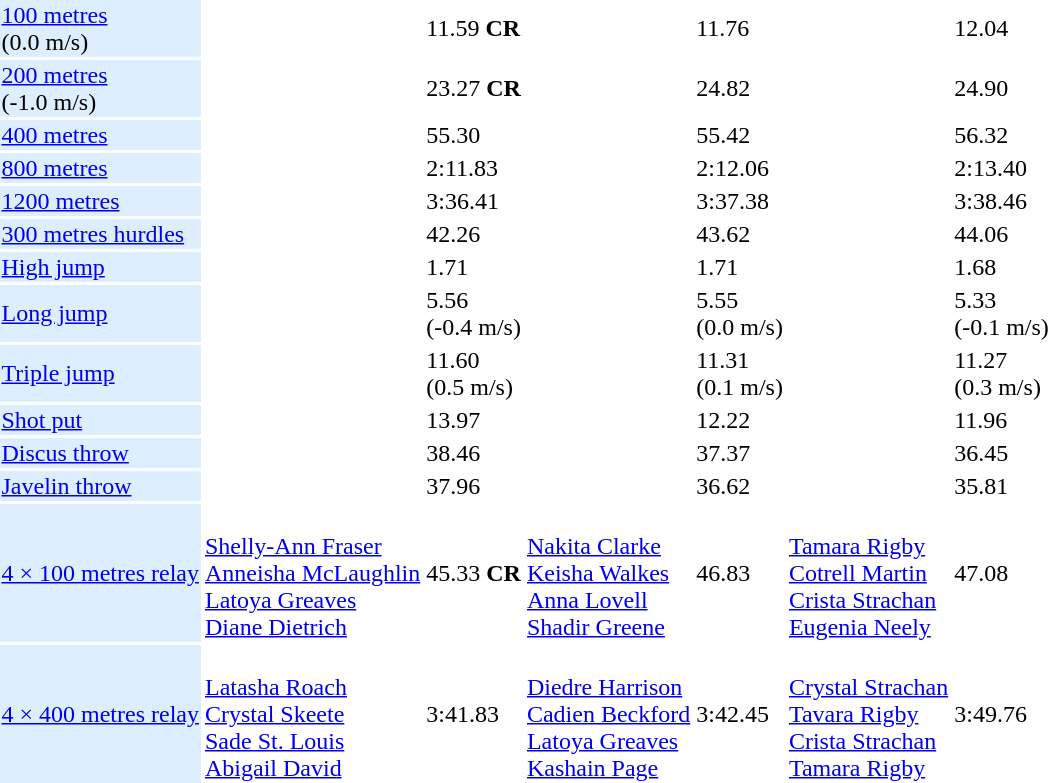<table>
<tr>
<td bgcolor = DDEEFF><a href='#'>100 metres</a> <br> (0.0 m/s)</td>
<td></td>
<td>11.59 <strong>CR</strong></td>
<td></td>
<td>11.76</td>
<td></td>
<td>12.04</td>
</tr>
<tr>
<td bgcolor = DDEEFF><a href='#'>200 metres</a> <br> (-1.0 m/s)</td>
<td></td>
<td>23.27 <strong>CR</strong></td>
<td></td>
<td>24.82</td>
<td></td>
<td>24.90</td>
</tr>
<tr>
<td bgcolor = DDEEFF><a href='#'>400 metres</a></td>
<td></td>
<td>55.30</td>
<td></td>
<td>55.42</td>
<td></td>
<td>56.32</td>
</tr>
<tr>
<td bgcolor = DDEEFF><a href='#'>800 metres</a></td>
<td></td>
<td>2:11.83</td>
<td></td>
<td>2:12.06</td>
<td></td>
<td>2:13.40</td>
</tr>
<tr>
<td bgcolor = DDEEFF><a href='#'>1200 metres</a></td>
<td></td>
<td>3:36.41</td>
<td></td>
<td>3:37.38</td>
<td></td>
<td>3:38.46</td>
</tr>
<tr>
<td bgcolor = DDEEFF><a href='#'>300 metres hurdles</a></td>
<td></td>
<td>42.26</td>
<td></td>
<td>43.62</td>
<td></td>
<td>44.06</td>
</tr>
<tr>
<td bgcolor = DDEEFF><a href='#'>High jump</a></td>
<td></td>
<td>1.71</td>
<td></td>
<td>1.71</td>
<td></td>
<td>1.68</td>
</tr>
<tr>
<td bgcolor = DDEEFF><a href='#'>Long jump</a></td>
<td></td>
<td>5.56 <br> (-0.4 m/s)</td>
<td></td>
<td>5.55 <br> (0.0 m/s)</td>
<td></td>
<td>5.33 <br> (-0.1 m/s)</td>
</tr>
<tr>
<td bgcolor = DDEEFF><a href='#'>Triple jump</a></td>
<td></td>
<td>11.60 <br> (0.5 m/s)</td>
<td></td>
<td>11.31 <br> (0.1 m/s)</td>
<td></td>
<td>11.27 <br> (0.3 m/s)</td>
</tr>
<tr>
<td bgcolor = DDEEFF><a href='#'>Shot put</a></td>
<td></td>
<td>13.97</td>
<td></td>
<td>12.22</td>
<td></td>
<td>11.96</td>
</tr>
<tr>
<td bgcolor = DDEEFF><a href='#'>Discus throw</a></td>
<td></td>
<td>38.46</td>
<td></td>
<td>37.37</td>
<td></td>
<td>36.45</td>
</tr>
<tr>
<td bgcolor = DDEEFF><a href='#'>Javelin throw</a></td>
<td></td>
<td>37.96</td>
<td></td>
<td>36.62</td>
<td></td>
<td>35.81</td>
</tr>
<tr>
<td bgcolor = DDEEFF><a href='#'>4 × 100 metres relay</a></td>
<td> <br><a href='#'>Shelly-Ann Fraser</a> <br><a href='#'>Anneisha McLaughlin</a> <br><a href='#'>Latoya Greaves</a> <br><a href='#'>Diane Dietrich</a></td>
<td>45.33 <strong>CR</strong></td>
<td> <br><a href='#'>Nakita Clarke</a> <br><a href='#'>Keisha Walkes</a> <br><a href='#'>Anna Lovell</a> <br><a href='#'>Shadir Greene</a></td>
<td>46.83</td>
<td> <br><a href='#'>Tamara Rigby</a> <br><a href='#'>Cotrell Martin</a> <br><a href='#'>Crista Strachan</a> <br><a href='#'>Eugenia Neely</a></td>
<td>47.08</td>
</tr>
<tr>
<td bgcolor = DDEEFF><a href='#'>4 × 400 metres relay</a></td>
<td> <br><a href='#'>Latasha Roach</a> <br><a href='#'>Crystal Skeete</a> <br><a href='#'>Sade St. Louis</a> <br><a href='#'>Abigail David</a></td>
<td>3:41.83</td>
<td> <br><a href='#'>Diedre Harrison</a> <br><a href='#'>Cadien Beckford</a> <br><a href='#'>Latoya Greaves</a> <br><a href='#'>Kashain Page</a></td>
<td>3:42.45</td>
<td> <br><a href='#'>Crystal Strachan</a> <br><a href='#'>Tavara Rigby</a> <br><a href='#'>Crista Strachan</a> <br><a href='#'>Tamara Rigby</a></td>
<td>3:49.76</td>
</tr>
</table>
